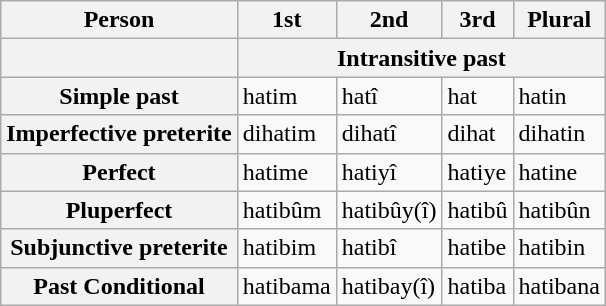<table class="wikitable">
<tr>
<th>Person</th>
<th>1st</th>
<th>2nd</th>
<th>3rd</th>
<th>Plural</th>
</tr>
<tr>
<th></th>
<th colspan=4>Intransitive past</th>
</tr>
<tr>
<th>Simple past</th>
<td>hatim</td>
<td>hatî</td>
<td>hat</td>
<td>hatin</td>
</tr>
<tr>
<th>Imperfective preterite</th>
<td>dihatim</td>
<td>dihatî</td>
<td>dihat</td>
<td>dihatin</td>
</tr>
<tr>
<th>Perfect</th>
<td>hatime</td>
<td>hatiyî</td>
<td>hatiye</td>
<td>hatine</td>
</tr>
<tr>
<th>Pluperfect</th>
<td>hatibûm</td>
<td>hatibûy(î)</td>
<td>hatibû</td>
<td>hatibûn</td>
</tr>
<tr>
<th>Subjunctive preterite</th>
<td>hatibim</td>
<td>hatibî</td>
<td>hatibe</td>
<td>hatibin</td>
</tr>
<tr>
<th>Past Conditional</th>
<td>hatibama</td>
<td>hatibay(î)</td>
<td>hatiba</td>
<td>hatibana</td>
</tr>
</table>
